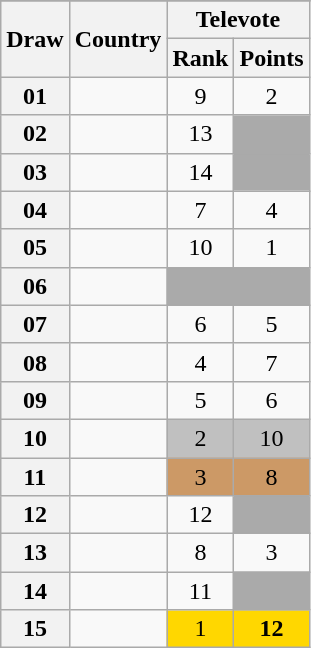<table class="sortable wikitable collapsible plainrowheaders" style="text-align:center;">
<tr>
</tr>
<tr>
<th scope="col" rowspan="2">Draw</th>
<th scope="col" rowspan="2">Country</th>
<th scope="col" colspan="2">Televote</th>
</tr>
<tr>
<th scope="col">Rank</th>
<th scope="col">Points</th>
</tr>
<tr>
<th scope="row" style="text-align:center;">01</th>
<td style="text-align:left;"></td>
<td>9</td>
<td>2</td>
</tr>
<tr>
<th scope="row" style="text-align:center;">02</th>
<td style="text-align:left;"></td>
<td>13</td>
<td style="background:#AAAAAA;"></td>
</tr>
<tr>
<th scope="row" style="text-align:center;">03</th>
<td style="text-align:left;"></td>
<td>14</td>
<td style="background:#AAAAAA;"></td>
</tr>
<tr>
<th scope="row" style="text-align:center;">04</th>
<td style="text-align:left;"></td>
<td>7</td>
<td>4</td>
</tr>
<tr>
<th scope="row" style="text-align:center;">05</th>
<td style="text-align:left;"></td>
<td>10</td>
<td>1</td>
</tr>
<tr class=sortbottom>
<th scope="row" style="text-align:center;">06</th>
<td style="text-align:left;"></td>
<td style="background:#AAAAAA;"></td>
<td style="background:#AAAAAA;"></td>
</tr>
<tr>
<th scope="row" style="text-align:center;">07</th>
<td style="text-align:left;"></td>
<td>6</td>
<td>5</td>
</tr>
<tr>
<th scope="row" style="text-align:center;">08</th>
<td style="text-align:left;"></td>
<td>4</td>
<td>7</td>
</tr>
<tr>
<th scope="row" style="text-align:center;">09</th>
<td style="text-align:left;"></td>
<td>5</td>
<td>6</td>
</tr>
<tr>
<th scope="row" style="text-align:center;">10</th>
<td style="text-align:left;"></td>
<td style="background:silver;">2</td>
<td style="background:silver;">10</td>
</tr>
<tr>
<th scope="row" style="text-align:center;">11</th>
<td style="text-align:left;"></td>
<td style="background:#CC9966;">3</td>
<td style="background:#CC9966;">8</td>
</tr>
<tr>
<th scope="row" style="text-align:center;">12</th>
<td style="text-align:left;"></td>
<td>12</td>
<td style="background:#AAAAAA;"></td>
</tr>
<tr>
<th scope="row" style="text-align:center;">13</th>
<td style="text-align:left;"></td>
<td>8</td>
<td>3</td>
</tr>
<tr>
<th scope="row" style="text-align:center;">14</th>
<td style="text-align:left;"></td>
<td>11</td>
<td style="background:#AAAAAA;"></td>
</tr>
<tr>
<th scope="row" style="text-align:center;">15</th>
<td style="text-align:left;"></td>
<td style="background:gold;">1</td>
<td style="background:gold;"><strong>12</strong></td>
</tr>
</table>
